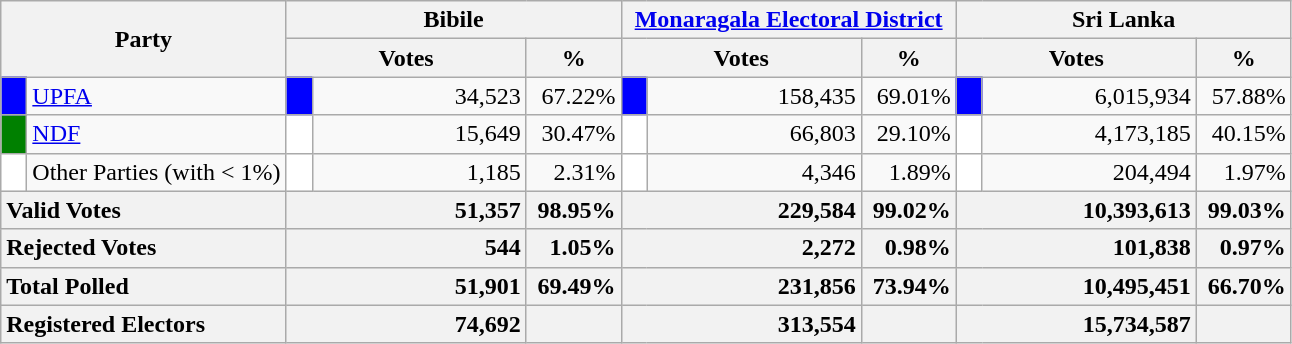<table class="wikitable">
<tr>
<th colspan="2" width="144px"rowspan="2">Party</th>
<th colspan="3" width="216px">Bibile</th>
<th colspan="3" width="216px"><a href='#'>Monaragala Electoral District</a></th>
<th colspan="3" width="216px">Sri Lanka</th>
</tr>
<tr>
<th colspan="2" width="144px">Votes</th>
<th>%</th>
<th colspan="2" width="144px">Votes</th>
<th>%</th>
<th colspan="2" width="144px">Votes</th>
<th>%</th>
</tr>
<tr>
<td style="background-color:blue;" width="10px"></td>
<td style="text-align:left;"><a href='#'>UPFA</a></td>
<td style="background-color:blue;" width="10px"></td>
<td style="text-align:right;">34,523</td>
<td style="text-align:right;">67.22%</td>
<td style="background-color:blue;" width="10px"></td>
<td style="text-align:right;">158,435</td>
<td style="text-align:right;">69.01%</td>
<td style="background-color:blue;" width="10px"></td>
<td style="text-align:right;">6,015,934</td>
<td style="text-align:right;">57.88%</td>
</tr>
<tr>
<td style="background-color:green;" width="10px"></td>
<td style="text-align:left;"><a href='#'>NDF</a></td>
<td style="background-color:white;" width="10px"></td>
<td style="text-align:right;">15,649</td>
<td style="text-align:right;">30.47%</td>
<td style="background-color:white;" width="10px"></td>
<td style="text-align:right;">66,803</td>
<td style="text-align:right;">29.10%</td>
<td style="background-color:white;" width="10px"></td>
<td style="text-align:right;">4,173,185</td>
<td style="text-align:right;">40.15%</td>
</tr>
<tr>
<td style="background-color:white;" width="10px"></td>
<td style="text-align:left;">Other Parties (with < 1%)</td>
<td style="background-color:white;" width="10px"></td>
<td style="text-align:right;">1,185</td>
<td style="text-align:right;">2.31%</td>
<td style="background-color:white;" width="10px"></td>
<td style="text-align:right;">4,346</td>
<td style="text-align:right;">1.89%</td>
<td style="background-color:white;" width="10px"></td>
<td style="text-align:right;">204,494</td>
<td style="text-align:right;">1.97%</td>
</tr>
<tr>
<th colspan="2" width="144px"style="text-align:left;">Valid Votes</th>
<th style="text-align:right;"colspan="2" width="144px">51,357</th>
<th style="text-align:right;">98.95%</th>
<th style="text-align:right;"colspan="2" width="144px">229,584</th>
<th style="text-align:right;">99.02%</th>
<th style="text-align:right;"colspan="2" width="144px">10,393,613</th>
<th style="text-align:right;">99.03%</th>
</tr>
<tr>
<th colspan="2" width="144px"style="text-align:left;">Rejected Votes</th>
<th style="text-align:right;"colspan="2" width="144px">544</th>
<th style="text-align:right;">1.05%</th>
<th style="text-align:right;"colspan="2" width="144px">2,272</th>
<th style="text-align:right;">0.98%</th>
<th style="text-align:right;"colspan="2" width="144px">101,838</th>
<th style="text-align:right;">0.97%</th>
</tr>
<tr>
<th colspan="2" width="144px"style="text-align:left;">Total Polled</th>
<th style="text-align:right;"colspan="2" width="144px">51,901</th>
<th style="text-align:right;">69.49%</th>
<th style="text-align:right;"colspan="2" width="144px">231,856</th>
<th style="text-align:right;">73.94%</th>
<th style="text-align:right;"colspan="2" width="144px">10,495,451</th>
<th style="text-align:right;">66.70%</th>
</tr>
<tr>
<th colspan="2" width="144px"style="text-align:left;">Registered Electors</th>
<th style="text-align:right;"colspan="2" width="144px">74,692</th>
<th></th>
<th style="text-align:right;"colspan="2" width="144px">313,554</th>
<th></th>
<th style="text-align:right;"colspan="2" width="144px">15,734,587</th>
<th></th>
</tr>
</table>
